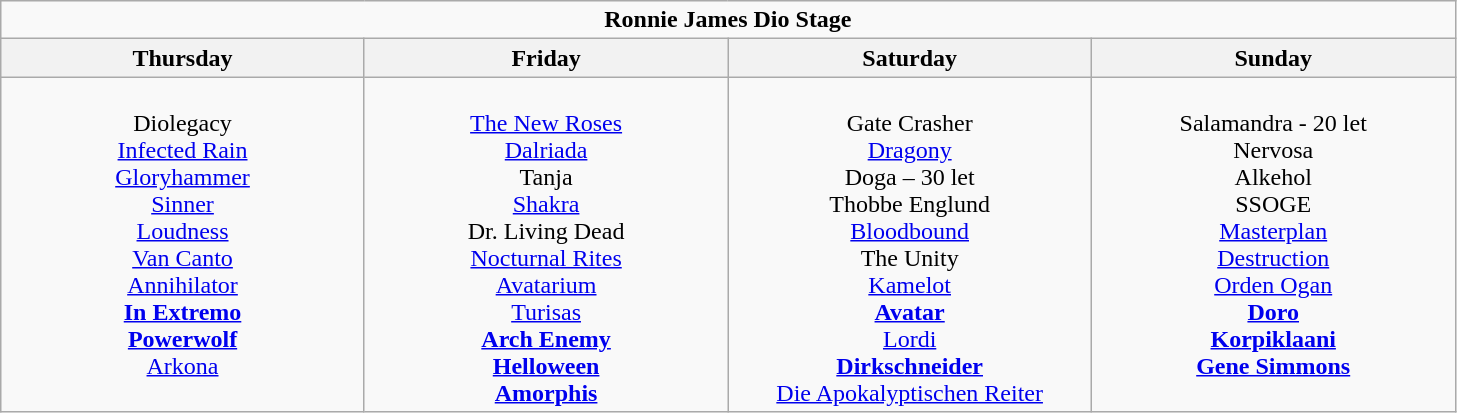<table class="wikitable">
<tr>
<td colspan="4" align="center"><strong>Ronnie James Dio Stage</strong></td>
</tr>
<tr>
<th>Thursday</th>
<th>Friday</th>
<th>Saturday</th>
<th>Sunday</th>
</tr>
<tr>
<td valign="top" align="center" width=235><br>Diolegacy<br>
<a href='#'>Infected Rain</a><br>
<a href='#'>Gloryhammer</a><br>
<a href='#'>Sinner</a><br>
<a href='#'>Loudness</a><br>
<a href='#'>Van Canto</a><br>
<a href='#'>Annihilator</a><br>
<strong><a href='#'>In Extremo</a></strong><br>
<strong><a href='#'>Powerwolf</a></strong><br>
<a href='#'>Arkona</a><br></td>
<td valign="top" align="center" width=235><br><a href='#'>The New Roses</a><br>
<a href='#'>Dalriada</a><br>
Tanja<br>
<a href='#'>Shakra</a><br>
Dr. Living Dead<br>
<a href='#'>Nocturnal Rites</a><br>
<a href='#'>Avatarium</a><br>
<a href='#'>Turisas</a><br>
<strong><a href='#'>Arch Enemy</a></strong><br>
<strong><a href='#'>Helloween</a></strong><br>
<strong><a href='#'>Amorphis</a></strong></td>
<td valign="top" align="center" width=235><br>Gate Crasher<br>
<a href='#'>Dragony</a><br>
Doga – 30 let<br>
Thobbe Englund<br>
<a href='#'>Bloodbound</a><br>
The Unity<br>
<a href='#'>Kamelot</a><br>
<strong><a href='#'>Avatar</a></strong><br>
<a href='#'>Lordi</a><br>
<strong><a href='#'>Dirkschneider</a></strong><br>
<a href='#'>Die Apokalyptischen Reiter</a></td>
<td valign="top" align="center" width=235><br>Salamandra - 20 let<br>
Nervosa<br>
Alkehol<br>
SSOGE<br>
<a href='#'>Masterplan</a><br>
<a href='#'>Destruction</a><br>
<a href='#'>Orden Ogan</a><br>
<strong><a href='#'>Doro</a></strong><br>
<strong><a href='#'>Korpiklaani</a></strong><br>
<strong><a href='#'>Gene Simmons</a></strong><br></td>
</tr>
</table>
